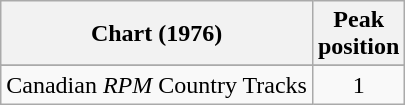<table class="wikitable sortable">
<tr>
<th align="left">Chart (1976)</th>
<th align="center">Peak<br>position</th>
</tr>
<tr>
</tr>
<tr>
<td align="left">Canadian <em>RPM</em> Country Tracks</td>
<td align="center">1</td>
</tr>
</table>
